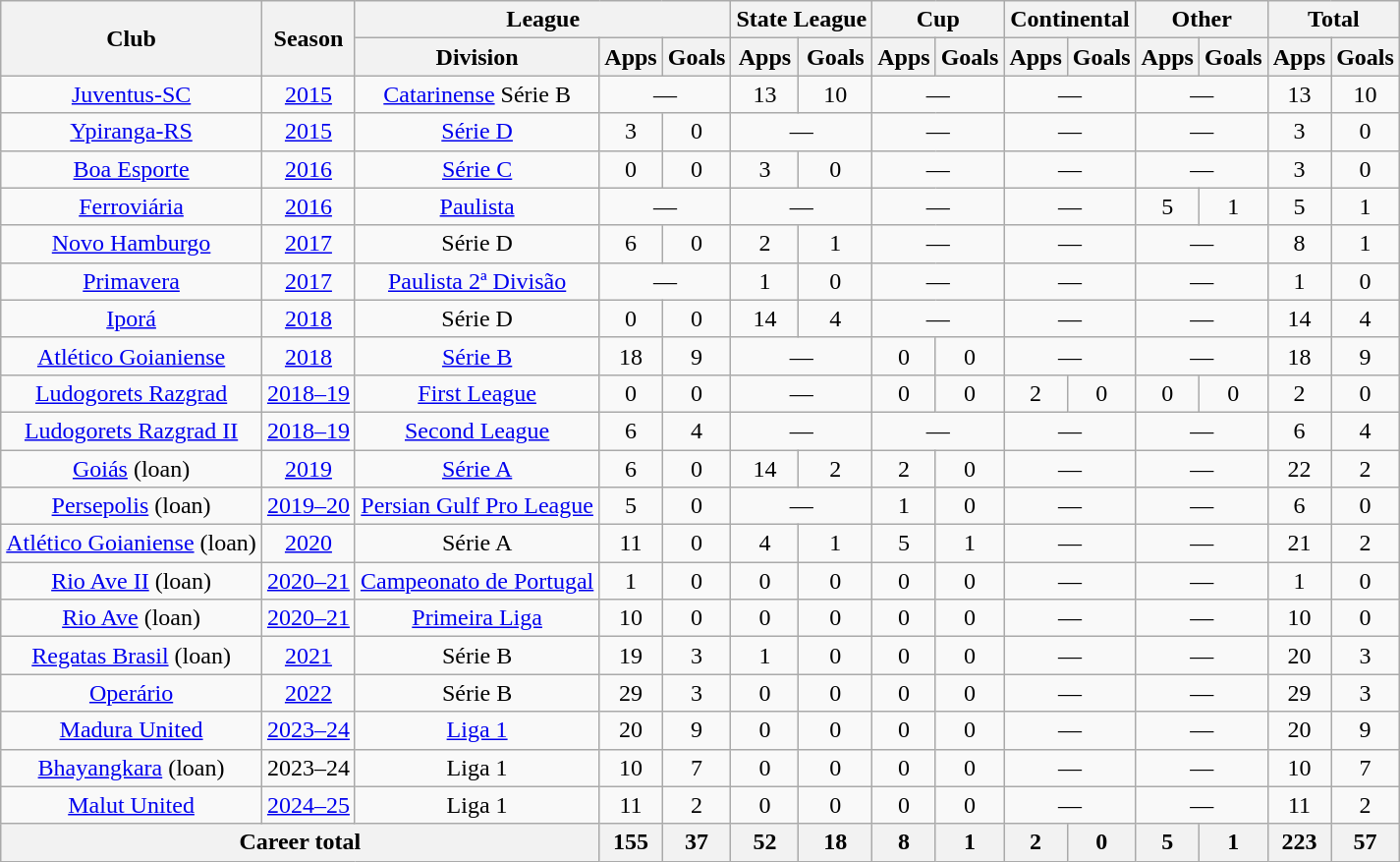<table class="wikitable" style="text-align: center;">
<tr>
<th rowspan="2">Club</th>
<th rowspan="2">Season</th>
<th colspan="3">League</th>
<th colspan="2">State League</th>
<th colspan="2">Cup</th>
<th colspan="2">Continental</th>
<th colspan="2">Other</th>
<th colspan="2">Total</th>
</tr>
<tr>
<th>Division</th>
<th>Apps</th>
<th>Goals</th>
<th>Apps</th>
<th>Goals</th>
<th>Apps</th>
<th>Goals</th>
<th>Apps</th>
<th>Goals</th>
<th>Apps</th>
<th>Goals</th>
<th>Apps</th>
<th>Goals</th>
</tr>
<tr>
<td valign="center"><a href='#'>Juventus-SC</a></td>
<td><a href='#'>2015</a></td>
<td><a href='#'>Catarinense</a> Série B</td>
<td colspan="2">—</td>
<td>13</td>
<td>10</td>
<td colspan="2">—</td>
<td colspan="2">—</td>
<td colspan="2">—</td>
<td>13</td>
<td>10</td>
</tr>
<tr>
<td valign="center"><a href='#'>Ypiranga-RS</a></td>
<td><a href='#'>2015</a></td>
<td><a href='#'>Série D</a></td>
<td>3</td>
<td>0</td>
<td colspan="2">—</td>
<td colspan="2">—</td>
<td colspan="2">—</td>
<td colspan="2">—</td>
<td>3</td>
<td>0</td>
</tr>
<tr>
<td valign="center"><a href='#'>Boa Esporte</a></td>
<td><a href='#'>2016</a></td>
<td><a href='#'>Série C</a></td>
<td>0</td>
<td>0</td>
<td>3</td>
<td>0</td>
<td colspan="2">—</td>
<td colspan="2">—</td>
<td colspan="2">—</td>
<td>3</td>
<td>0</td>
</tr>
<tr>
<td valign="center"><a href='#'>Ferroviária</a></td>
<td><a href='#'>2016</a></td>
<td><a href='#'>Paulista</a></td>
<td colspan="2">—</td>
<td colspan="2">—</td>
<td colspan="2">—</td>
<td colspan="2">—</td>
<td>5</td>
<td>1</td>
<td>5</td>
<td>1</td>
</tr>
<tr>
<td valign="center"><a href='#'>Novo Hamburgo</a></td>
<td><a href='#'>2017</a></td>
<td>Série D</td>
<td>6</td>
<td>0</td>
<td>2</td>
<td>1</td>
<td colspan="2">—</td>
<td colspan="2">—</td>
<td colspan="2">—</td>
<td>8</td>
<td>1</td>
</tr>
<tr>
<td valign="center"><a href='#'>Primavera</a></td>
<td><a href='#'>2017</a></td>
<td><a href='#'>Paulista 2ª Divisão</a></td>
<td colspan="2">—</td>
<td>1</td>
<td>0</td>
<td colspan="2">—</td>
<td colspan="2">—</td>
<td colspan="2">—</td>
<td>1</td>
<td>0</td>
</tr>
<tr>
<td valign="center"><a href='#'>Iporá</a></td>
<td><a href='#'>2018</a></td>
<td>Série D</td>
<td>0</td>
<td>0</td>
<td>14</td>
<td>4</td>
<td colspan="2">—</td>
<td colspan="2">—</td>
<td colspan="2">—</td>
<td>14</td>
<td>4</td>
</tr>
<tr>
<td valign="center"><a href='#'>Atlético Goianiense</a></td>
<td><a href='#'>2018</a></td>
<td><a href='#'>Série B</a></td>
<td>18</td>
<td>9</td>
<td colspan="2">—</td>
<td>0</td>
<td>0</td>
<td colspan="2">—</td>
<td colspan="2">—</td>
<td>18</td>
<td>9</td>
</tr>
<tr>
<td valign="center"><a href='#'>Ludogorets Razgrad</a></td>
<td><a href='#'>2018–19</a></td>
<td><a href='#'>First League</a></td>
<td>0</td>
<td>0</td>
<td colspan="2">—</td>
<td>0</td>
<td>0</td>
<td>2</td>
<td>0</td>
<td>0</td>
<td>0</td>
<td>2</td>
<td>0</td>
</tr>
<tr>
<td valign="center"><a href='#'>Ludogorets Razgrad II</a></td>
<td><a href='#'>2018–19</a></td>
<td><a href='#'>Second League</a></td>
<td>6</td>
<td>4</td>
<td colspan="2">—</td>
<td colspan="2">—</td>
<td colspan="2">—</td>
<td colspan="2">—</td>
<td>6</td>
<td>4</td>
</tr>
<tr>
<td valign="center"><a href='#'>Goiás</a> (loan)</td>
<td><a href='#'>2019</a></td>
<td><a href='#'>Série A</a></td>
<td>6</td>
<td>0</td>
<td>14</td>
<td>2</td>
<td>2</td>
<td>0</td>
<td colspan="2">—</td>
<td colspan="2">—</td>
<td>22</td>
<td>2</td>
</tr>
<tr>
<td valign="center"><a href='#'>Persepolis</a> (loan)</td>
<td><a href='#'>2019–20</a></td>
<td><a href='#'>Persian Gulf Pro League</a></td>
<td>5</td>
<td>0</td>
<td colspan="2">—</td>
<td>1</td>
<td>0</td>
<td colspan="2">—</td>
<td colspan="2">—</td>
<td>6</td>
<td>0</td>
</tr>
<tr>
<td valign="center"><a href='#'>Atlético Goianiense</a> (loan)</td>
<td><a href='#'>2020</a></td>
<td>Série A</td>
<td>11</td>
<td>0</td>
<td>4</td>
<td>1</td>
<td>5</td>
<td>1</td>
<td colspan="2">—</td>
<td colspan="2">—</td>
<td>21</td>
<td>2</td>
</tr>
<tr>
<td valign="center"><a href='#'>Rio Ave II</a> (loan)</td>
<td><a href='#'>2020–21</a></td>
<td><a href='#'>Campeonato de Portugal</a></td>
<td>1</td>
<td>0</td>
<td>0</td>
<td>0</td>
<td>0</td>
<td>0</td>
<td colspan="2">—</td>
<td colspan="2">—</td>
<td>1</td>
<td>0</td>
</tr>
<tr>
<td valign="center"><a href='#'>Rio Ave</a> (loan)</td>
<td><a href='#'>2020–21</a></td>
<td><a href='#'>Primeira Liga</a></td>
<td>10</td>
<td>0</td>
<td>0</td>
<td>0</td>
<td>0</td>
<td>0</td>
<td colspan="2">—</td>
<td colspan="2">—</td>
<td>10</td>
<td>0</td>
</tr>
<tr>
<td valign="center"><a href='#'>Regatas Brasil</a> (loan)</td>
<td><a href='#'>2021</a></td>
<td>Série B</td>
<td>19</td>
<td>3</td>
<td>1</td>
<td>0</td>
<td>0</td>
<td>0</td>
<td colspan="2">—</td>
<td colspan="2">—</td>
<td>20</td>
<td>3</td>
</tr>
<tr>
<td valign="center"><a href='#'>Operário</a></td>
<td><a href='#'>2022</a></td>
<td>Série B</td>
<td>29</td>
<td>3</td>
<td>0</td>
<td>0</td>
<td>0</td>
<td>0</td>
<td colspan="2">—</td>
<td colspan="2">—</td>
<td>29</td>
<td>3</td>
</tr>
<tr>
<td valign="center"><a href='#'>Madura United</a></td>
<td><a href='#'>2023–24</a></td>
<td><a href='#'>Liga 1</a></td>
<td>20</td>
<td>9</td>
<td>0</td>
<td>0</td>
<td>0</td>
<td>0</td>
<td colspan="2">—</td>
<td colspan="2">—</td>
<td>20</td>
<td>9</td>
</tr>
<tr>
<td><a href='#'>Bhayangkara</a> (loan)</td>
<td>2023–24</td>
<td>Liga 1</td>
<td>10</td>
<td>7</td>
<td>0</td>
<td>0</td>
<td>0</td>
<td>0</td>
<td colspan="2">—</td>
<td colspan="2">—</td>
<td>10</td>
<td>7</td>
</tr>
<tr>
<td><a href='#'>Malut United</a></td>
<td><a href='#'>2024–25</a></td>
<td>Liga 1</td>
<td>11</td>
<td>2</td>
<td>0</td>
<td>0</td>
<td>0</td>
<td>0</td>
<td colspan="2">—</td>
<td colspan="2">—</td>
<td>11</td>
<td>2</td>
</tr>
<tr>
<th colspan="3">Career total</th>
<th>155</th>
<th>37</th>
<th>52</th>
<th>18</th>
<th>8</th>
<th>1</th>
<th>2</th>
<th>0</th>
<th>5</th>
<th>1</th>
<th>223</th>
<th>57</th>
</tr>
</table>
